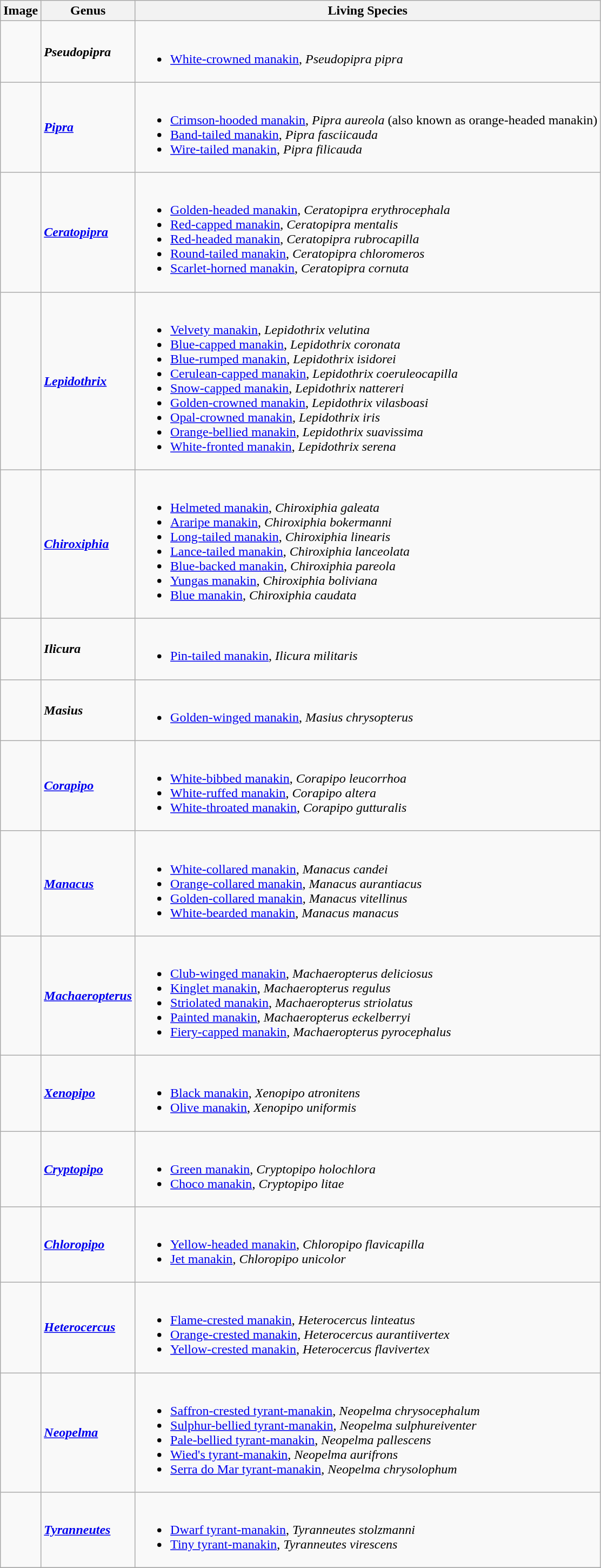<table class="wikitable">
<tr>
<th>Image</th>
<th>Genus</th>
<th>Living Species</th>
</tr>
<tr>
<td></td>
<td><strong><em>Pseudopipra</em></strong> </td>
<td><br><ul><li><a href='#'>White-crowned manakin</a>, <em>Pseudopipra pipra</em></li></ul></td>
</tr>
<tr>
<td></td>
<td><strong><em><a href='#'>Pipra</a></em></strong> </td>
<td><br><ul><li><a href='#'>Crimson-hooded manakin</a>, <em>Pipra aureola</em> (also known as orange-headed manakin)</li><li><a href='#'>Band-tailed manakin</a>, <em>Pipra fasciicauda</em></li><li><a href='#'>Wire-tailed manakin</a>, <em>Pipra filicauda</em></li></ul></td>
</tr>
<tr>
<td></td>
<td><strong><em><a href='#'>Ceratopipra</a></em></strong> </td>
<td><br><ul><li><a href='#'>Golden-headed manakin</a>, <em>Ceratopipra erythrocephala</em></li><li><a href='#'>Red-capped manakin</a>, <em>Ceratopipra mentalis</em></li><li><a href='#'>Red-headed manakin</a>, <em>Ceratopipra rubrocapilla</em></li><li><a href='#'>Round-tailed manakin</a>, <em>Ceratopipra chloromeros</em></li><li><a href='#'>Scarlet-horned manakin</a>, <em>Ceratopipra cornuta</em></li></ul></td>
</tr>
<tr>
<td></td>
<td><strong><em><a href='#'>Lepidothrix</a></em></strong> </td>
<td><br><ul><li><a href='#'>Velvety manakin</a>, <em>Lepidothrix velutina</em></li><li><a href='#'>Blue-capped manakin</a>, <em>Lepidothrix coronata</em></li><li><a href='#'>Blue-rumped manakin</a>, <em>Lepidothrix isidorei</em></li><li><a href='#'>Cerulean-capped manakin</a>, <em>Lepidothrix coeruleocapilla</em></li><li><a href='#'>Snow-capped manakin</a>, <em>Lepidothrix nattereri</em></li><li><a href='#'>Golden-crowned manakin</a>, <em>Lepidothrix vilasboasi</em></li><li><a href='#'>Opal-crowned manakin</a>, <em>Lepidothrix iris</em></li><li><a href='#'>Orange-bellied manakin</a>, <em>Lepidothrix suavissima</em></li><li><a href='#'>White-fronted manakin</a>, <em>Lepidothrix serena</em></li></ul></td>
</tr>
<tr>
<td></td>
<td><strong><em><a href='#'>Chiroxiphia</a></em></strong> </td>
<td><br><ul><li><a href='#'>Helmeted manakin</a>, <em>Chiroxiphia galeata</em></li><li><a href='#'>Araripe manakin</a>, <em>Chiroxiphia bokermanni</em></li><li><a href='#'>Long-tailed manakin</a>, <em>Chiroxiphia linearis</em></li><li><a href='#'>Lance-tailed manakin</a>, <em>Chiroxiphia lanceolata</em></li><li><a href='#'>Blue-backed manakin</a>, <em>Chiroxiphia pareola</em></li><li><a href='#'>Yungas manakin</a>, <em>Chiroxiphia boliviana</em></li><li><a href='#'>Blue manakin</a>, <em>Chiroxiphia caudata</em></li></ul></td>
</tr>
<tr>
<td></td>
<td><strong><em>Ilicura</em></strong> </td>
<td><br><ul><li><a href='#'>Pin-tailed manakin</a>, <em>Ilicura militaris</em></li></ul></td>
</tr>
<tr>
<td></td>
<td><strong><em>Masius</em></strong> </td>
<td><br><ul><li><a href='#'>Golden-winged manakin</a>, <em>Masius chrysopterus</em></li></ul></td>
</tr>
<tr>
<td></td>
<td><strong><em><a href='#'>Corapipo</a></em></strong> </td>
<td><br><ul><li><a href='#'>White-bibbed manakin</a>, <em>Corapipo leucorrhoa</em></li><li><a href='#'>White-ruffed manakin</a>, <em>Corapipo altera</em></li><li><a href='#'>White-throated manakin</a>, <em>Corapipo gutturalis</em></li></ul></td>
</tr>
<tr>
<td></td>
<td><strong><em><a href='#'>Manacus</a></em></strong> </td>
<td><br><ul><li><a href='#'>White-collared manakin</a>, <em>Manacus candei</em></li><li><a href='#'>Orange-collared manakin</a>, <em>Manacus aurantiacus</em></li><li><a href='#'>Golden-collared manakin</a>, <em>Manacus vitellinus</em></li><li><a href='#'>White-bearded manakin</a>, <em>Manacus manacus</em></li></ul></td>
</tr>
<tr>
<td></td>
<td><strong><em><a href='#'>Machaeropterus</a></em></strong> </td>
<td><br><ul><li><a href='#'>Club-winged manakin</a>, <em>Machaeropterus deliciosus</em></li><li><a href='#'>Kinglet manakin</a>, <em>Machaeropterus regulus</em></li><li><a href='#'>Striolated manakin</a>, <em>Machaeropterus striolatus</em></li><li><a href='#'>Painted manakin</a>, <em>Machaeropterus eckelberryi</em></li><li><a href='#'>Fiery-capped manakin</a>, <em>Machaeropterus pyrocephalus</em></li></ul></td>
</tr>
<tr>
<td></td>
<td><strong><em><a href='#'>Xenopipo</a></em></strong> </td>
<td><br><ul><li><a href='#'>Black manakin</a>, <em>Xenopipo atronitens</em></li><li><a href='#'>Olive manakin</a>, <em>Xenopipo uniformis</em></li></ul></td>
</tr>
<tr>
<td></td>
<td><strong><em><a href='#'>Cryptopipo</a></em></strong> </td>
<td><br><ul><li><a href='#'>Green manakin</a>, <em>Cryptopipo holochlora</em></li><li><a href='#'>Choco manakin</a>, <em>Cryptopipo litae</em></li></ul></td>
</tr>
<tr>
<td></td>
<td><strong><em><a href='#'>Chloropipo</a></em></strong> </td>
<td><br><ul><li><a href='#'>Yellow-headed manakin</a>, <em>Chloropipo flavicapilla</em></li><li><a href='#'>Jet manakin</a>, <em>Chloropipo unicolor</em></li></ul></td>
</tr>
<tr>
<td></td>
<td><strong><em><a href='#'>Heterocercus</a></em></strong> </td>
<td><br><ul><li><a href='#'>Flame-crested manakin</a>, <em>Heterocercus linteatus</em></li><li><a href='#'>Orange-crested manakin</a>, <em>Heterocercus aurantiivertex</em></li><li><a href='#'>Yellow-crested manakin</a>, <em>Heterocercus flavivertex</em></li></ul></td>
</tr>
<tr>
<td></td>
<td><strong><em><a href='#'>Neopelma</a></em></strong> </td>
<td><br><ul><li><a href='#'>Saffron-crested tyrant-manakin</a>, <em>Neopelma chrysocephalum</em></li><li><a href='#'>Sulphur-bellied tyrant-manakin</a>, <em>Neopelma sulphureiventer</em></li><li><a href='#'>Pale-bellied tyrant-manakin</a>, <em>Neopelma pallescens</em></li><li><a href='#'>Wied's tyrant-manakin</a>, <em>Neopelma aurifrons</em></li><li><a href='#'>Serra do Mar tyrant-manakin</a>, <em>Neopelma chrysolophum</em></li></ul></td>
</tr>
<tr>
<td></td>
<td><strong><em><a href='#'>Tyranneutes</a></em></strong> </td>
<td><br><ul><li><a href='#'>Dwarf tyrant-manakin</a>, <em>Tyranneutes stolzmanni</em></li><li><a href='#'>Tiny tyrant-manakin</a>, <em>Tyranneutes virescens</em></li></ul></td>
</tr>
<tr>
</tr>
</table>
